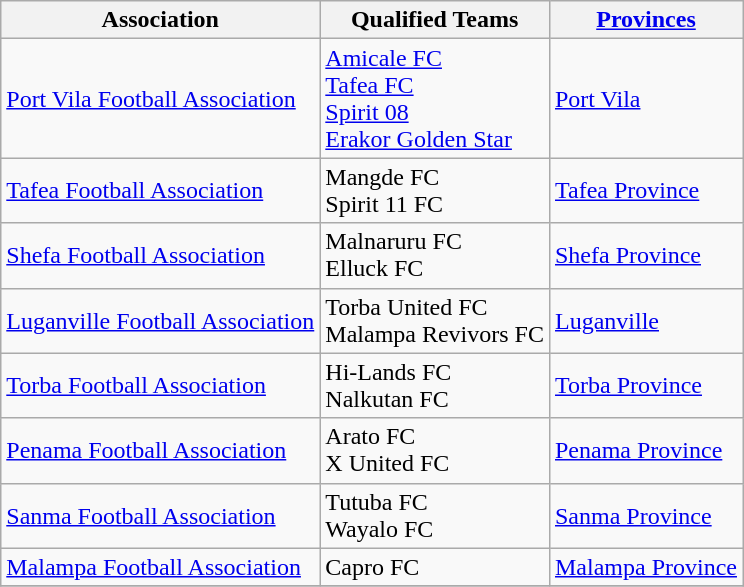<table class="wikitable">
<tr>
<th>Association</th>
<th>Qualified Teams</th>
<th><a href='#'>Provinces</a></th>
</tr>
<tr>
<td><a href='#'>Port Vila Football Association</a></td>
<td><a href='#'>Amicale FC</a><br><a href='#'>Tafea FC</a><br><a href='#'>Spirit 08</a><br><a href='#'>Erakor Golden Star</a></td>
<td><a href='#'>Port Vila</a></td>
</tr>
<tr>
<td><a href='#'>Tafea Football Association</a></td>
<td>Mangde FC<br>Spirit 11 FC</td>
<td><a href='#'>Tafea Province</a></td>
</tr>
<tr>
<td><a href='#'>Shefa Football Association</a></td>
<td>Malnaruru FC<br>Elluck FC</td>
<td><a href='#'>Shefa Province</a></td>
</tr>
<tr>
<td><a href='#'>Luganville Football Association</a></td>
<td>Torba United FC<br>Malampa Revivors FC</td>
<td><a href='#'>Luganville</a></td>
</tr>
<tr>
<td><a href='#'>Torba Football Association</a></td>
<td>Hi-Lands FC<br>Nalkutan FC</td>
<td><a href='#'>Torba Province</a></td>
</tr>
<tr>
<td><a href='#'>Penama Football Association</a></td>
<td>Arato FC<br>X United FC</td>
<td><a href='#'>Penama Province</a></td>
</tr>
<tr>
<td><a href='#'>Sanma Football Association</a></td>
<td>Tutuba FC<br>Wayalo FC</td>
<td><a href='#'>Sanma Province</a></td>
</tr>
<tr>
<td><a href='#'>Malampa Football Association</a></td>
<td Atsal FC>Capro FC</td>
<td><a href='#'>Malampa Province</a></td>
</tr>
<tr>
</tr>
</table>
